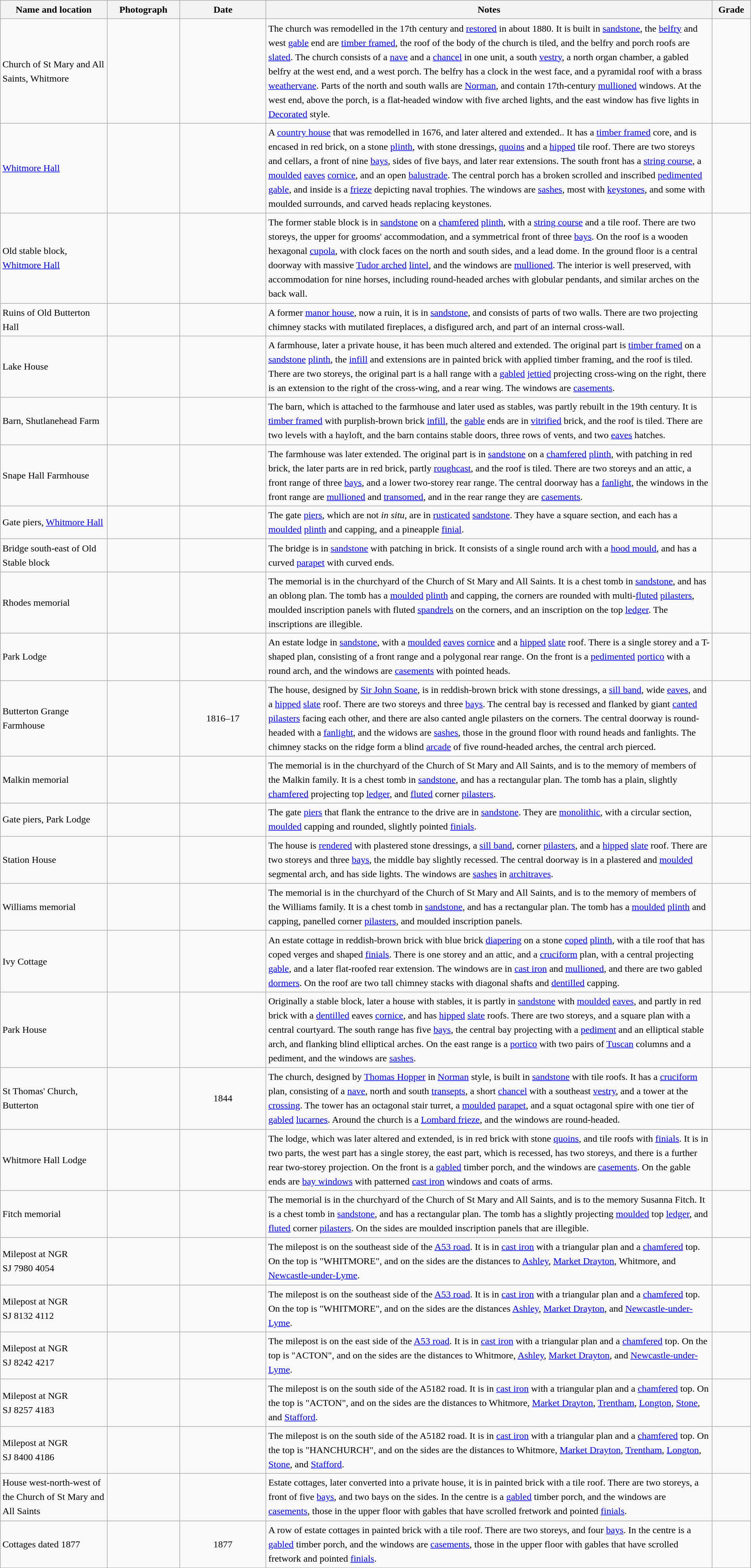<table class="wikitable sortable plainrowheaders" style="width:100%; border:0; text-align:left; line-height:150%;">
<tr>
<th scope="col"  style="width:150px">Name and location</th>
<th scope="col"  style="width:100px" class="unsortable">Photograph</th>
<th scope="col"  style="width:120px">Date</th>
<th scope="col"  style="width:650px" class="unsortable">Notes</th>
<th scope="col"  style="width:50px">Grade</th>
</tr>
<tr>
<td>Church of St Mary and All Saints, Whitmore<br><small></small></td>
<td></td>
<td align="center"></td>
<td>The church was remodelled in the 17th century and <a href='#'>restored</a> in about 1880.  It is built in <a href='#'>sandstone</a>, the <a href='#'>belfry</a> and west <a href='#'>gable</a> end are <a href='#'>timber framed</a>, the roof of the body of the church is tiled, and the belfry and porch roofs are <a href='#'>slated</a>.  The church consists of a <a href='#'>nave</a> and a <a href='#'>chancel</a> in one unit, a south <a href='#'>vestry</a>, a north organ chamber, a gabled belfry at the west end, and a west porch.  The belfry has a clock in the west face, and a pyramidal roof with a brass <a href='#'>weathervane</a>.  Parts of the north and south walls are <a href='#'>Norman</a>, and contain 17th-century <a href='#'>mullioned</a> windows.  At the west end, above the porch, is a flat-headed window with five arched lights, and the east window has five lights in <a href='#'>Decorated</a> style.</td>
<td align="center" ></td>
</tr>
<tr>
<td><a href='#'>Whitmore Hall</a><br><small></small></td>
<td></td>
<td align="center"></td>
<td>A <a href='#'>country house</a> that was remodelled in 1676, and later altered and extended.. It has a <a href='#'>timber framed</a> core, and is encased in red brick, on a stone <a href='#'>plinth</a>, with stone dressings, <a href='#'>quoins</a> and a <a href='#'>hipped</a> tile roof.  There are two storeys and cellars, a front of nine <a href='#'>bays</a>, sides of five bays, and later rear extensions.  The south front has a <a href='#'>string course</a>, a <a href='#'>moulded</a> <a href='#'>eaves</a> <a href='#'>cornice</a>, and an open <a href='#'>balustrade</a>.  The central porch has a broken scrolled and inscribed <a href='#'>pedimented</a> <a href='#'>gable</a>, and inside is a <a href='#'>frieze</a> depicting naval trophies.  The windows are <a href='#'>sashes</a>, most with <a href='#'>keystones</a>, and some with moulded surrounds, and carved heads replacing keystones.</td>
<td align="center" ></td>
</tr>
<tr>
<td>Old stable block, <a href='#'>Whitmore Hall</a><br><small></small></td>
<td></td>
<td align="center"></td>
<td>The former stable block is in <a href='#'>sandstone</a> on a <a href='#'>chamfered</a> <a href='#'>plinth</a>, with a <a href='#'>string course</a> and a tile roof.  There are two storeys, the upper for grooms' accommodation, and a symmetrical front of three <a href='#'>bays</a>.  On the roof is a wooden hexagonal <a href='#'>cupola</a>, with clock faces on the north and south sides, and a lead dome.  In the ground floor is a central doorway with massive <a href='#'>Tudor arched</a> <a href='#'>lintel</a>, and the windows are <a href='#'>mullioned</a>.  The interior is well preserved, with accommodation for nine horses, including round-headed arches with globular pendants, and similar arches on the back wall.</td>
<td align="center" ></td>
</tr>
<tr>
<td>Ruins of Old Butterton Hall<br><small></small></td>
<td></td>
<td align="center"></td>
<td>A former <a href='#'>manor house</a>, now a ruin, it is in <a href='#'>sandstone</a>, and consists of parts of two walls.  There are two projecting chimney stacks with mutilated fireplaces, a disfigured arch, and part of an internal cross-wall.</td>
<td align="center" ></td>
</tr>
<tr>
<td>Lake House<br><small></small></td>
<td></td>
<td align="center"></td>
<td>A farmhouse, later a private house, it has been much altered and extended.  The original part is <a href='#'>timber framed</a> on a <a href='#'>sandstone</a> <a href='#'>plinth</a>, the <a href='#'>infill</a> and extensions are in painted brick with applied timber framing, and the roof is tiled.  There are two storeys, the original part is a hall range with a <a href='#'>gabled</a> <a href='#'>jettied</a> projecting cross-wing on the right, there is an extension to the right of the cross-wing, and a rear wing.  The windows are <a href='#'>casements</a>.</td>
<td align="center" ></td>
</tr>
<tr>
<td>Barn, Shutlanehead Farm<br><small></small></td>
<td></td>
<td align="center"></td>
<td>The barn, which is attached to the farmhouse and later used as stables, was partly rebuilt in the 19th century.  It is <a href='#'>timber framed</a> with purplish-brown brick <a href='#'>infill</a>, the <a href='#'>gable</a> ends are in <a href='#'>vitrified</a> brick, and the roof is tiled.  There are two levels with a hayloft, and the barn contains stable doors, three rows of vents, and two <a href='#'>eaves</a> hatches.</td>
<td align="center" ></td>
</tr>
<tr>
<td>Snape Hall Farmhouse<br><small></small></td>
<td></td>
<td align="center"></td>
<td>The farmhouse was later extended.  The original part is in <a href='#'>sandstone</a> on a <a href='#'>chamfered</a> <a href='#'>plinth</a>, with patching in red brick, the later parts are in red brick, partly <a href='#'>roughcast</a>, and the roof is tiled.  There are two storeys and an attic, a front range of three <a href='#'>bays</a>, and a lower two-storey rear range.  The central doorway has a <a href='#'>fanlight</a>, the windows in the front range are <a href='#'>mullioned</a> and <a href='#'>transomed</a>, and in the rear range they are <a href='#'>casements</a>.</td>
<td align="center" ></td>
</tr>
<tr>
<td>Gate piers, <a href='#'>Whitmore Hall</a><br><small></small></td>
<td></td>
<td align="center"></td>
<td>The gate <a href='#'>piers</a>, which are not <em>in situ</em>, are in <a href='#'>rusticated</a> <a href='#'>sandstone</a>.  They have a square section, and each has a <a href='#'>moulded</a> <a href='#'>plinth</a> and capping, and a pineapple <a href='#'>finial</a>.</td>
<td align="center" ></td>
</tr>
<tr>
<td>Bridge south-east of Old Stable block<br><small></small></td>
<td></td>
<td align="center"></td>
<td>The bridge is in <a href='#'>sandstone</a> with patching in brick.  It consists of a single round arch with a <a href='#'>hood mould</a>, and has a curved <a href='#'>parapet</a> with curved ends.</td>
<td align="center" ></td>
</tr>
<tr>
<td>Rhodes memorial<br><small></small></td>
<td></td>
<td align="center"></td>
<td>The memorial is in the churchyard of the Church of St Mary and All Saints.  It is a chest tomb in <a href='#'>sandstone</a>, and has an oblong plan.  The tomb has a <a href='#'>moulded</a> <a href='#'>plinth</a> and capping, the corners are rounded with multi-<a href='#'>fluted</a> <a href='#'>pilasters</a>, moulded inscription panels with fluted <a href='#'>spandrels</a> on the corners, and an inscription on the top <a href='#'>ledger</a>.  The inscriptions are illegible.</td>
<td align="center" ></td>
</tr>
<tr>
<td>Park Lodge<br><small></small></td>
<td></td>
<td align="center"></td>
<td>An estate lodge in <a href='#'>sandstone</a>, with a <a href='#'>moulded</a> <a href='#'>eaves</a> <a href='#'>cornice</a> and a <a href='#'>hipped</a> <a href='#'>slate</a> roof.  There is a single storey and a T-shaped plan, consisting of a front range and a polygonal rear range.  On the front is a <a href='#'>pedimented</a> <a href='#'>portico</a> with a round arch, and the windows are <a href='#'>casements</a> with pointed heads.</td>
<td align="center" ></td>
</tr>
<tr>
<td>Butterton Grange Farmhouse<br><small></small></td>
<td></td>
<td align="center">1816–17</td>
<td>The house, designed by <a href='#'>Sir John Soane</a>, is in reddish-brown brick with stone dressings, a <a href='#'>sill band</a>, wide <a href='#'>eaves</a>, and a <a href='#'>hipped</a> <a href='#'>slate</a> roof.  There are two storeys and three <a href='#'>bays</a>.  The central bay is recessed and flanked by giant <a href='#'>canted</a> <a href='#'>pilasters</a> facing each other, and there are also canted angle pilasters on the corners.  The central doorway is round-headed with a <a href='#'>fanlight</a>, and the widows are <a href='#'>sashes</a>, those in the ground floor with round heads and fanlights.  The chimney stacks on the ridge form a blind <a href='#'>arcade</a> of five round-headed arches, the central arch pierced.</td>
<td align="center" ></td>
</tr>
<tr>
<td>Malkin memorial<br><small></small></td>
<td></td>
<td align="center"></td>
<td>The memorial is in the churchyard of the Church of St Mary and All Saints, and is to the memory of members of the Malkin family.  It is a chest tomb in <a href='#'>sandstone</a>, and has a rectangular plan.  The tomb has a plain, slightly <a href='#'>chamfered</a> projecting top <a href='#'>ledger</a>, and <a href='#'>fluted</a> corner <a href='#'>pilasters</a>.</td>
<td align="center" ></td>
</tr>
<tr>
<td>Gate piers, Park Lodge<br><small></small></td>
<td></td>
<td align="center"></td>
<td>The gate <a href='#'>piers</a> that flank the entrance to the drive are in <a href='#'>sandstone</a>.  They are <a href='#'>monolithic</a>, with a circular section, <a href='#'>moulded</a> capping and rounded, slightly pointed <a href='#'>finials</a>.</td>
<td align="center" ></td>
</tr>
<tr>
<td>Station House<br><small></small></td>
<td></td>
<td align="center"></td>
<td>The house is <a href='#'>rendered</a> with plastered stone dressings, a <a href='#'>sill band</a>, corner <a href='#'>pilasters</a>, and a <a href='#'>hipped</a> <a href='#'>slate</a> roof.  There are two storeys and three <a href='#'>bays</a>, the middle bay slightly recessed.  The central doorway is in a plastered and <a href='#'>moulded</a> segmental arch, and has side lights.  The windows are <a href='#'>sashes</a> in <a href='#'>architraves</a>.</td>
<td align="center" ></td>
</tr>
<tr>
<td>Williams memorial<br><small></small></td>
<td></td>
<td align="center"></td>
<td>The memorial is in the churchyard of the Church of St Mary and All Saints, and is to the memory of members of the Williams family.  It is a chest tomb in <a href='#'>sandstone</a>, and has a rectangular plan.  The tomb has a <a href='#'>moulded</a> <a href='#'>plinth</a> and capping, panelled corner <a href='#'>pilasters</a>, and moulded inscription panels.</td>
<td align="center" ></td>
</tr>
<tr>
<td>Ivy Cottage<br><small></small></td>
<td></td>
<td align="center"></td>
<td>An estate cottage in reddish-brown brick with blue brick <a href='#'>diapering</a> on a stone <a href='#'>coped</a> <a href='#'>plinth</a>, with a tile roof that has coped verges and shaped <a href='#'>finials</a>.  There is one storey and an attic, and a <a href='#'>cruciform</a> plan, with a central projecting <a href='#'>gable</a>, and a later flat-roofed rear extension.  The windows are in <a href='#'>cast iron</a> and <a href='#'>mullioned</a>, and there are two gabled <a href='#'>dormers</a>.  On the roof are two tall chimney stacks with diagonal shafts and <a href='#'>dentilled</a> capping.</td>
<td align="center" ></td>
</tr>
<tr>
<td>Park House<br><small></small></td>
<td></td>
<td align="center"></td>
<td>Originally a stable block, later a house with stables, it is partly in <a href='#'>sandstone</a> with <a href='#'>moulded</a> <a href='#'>eaves</a>, and partly in red brick with a <a href='#'>dentilled</a> eaves <a href='#'>cornice</a>, and has <a href='#'>hipped</a> <a href='#'>slate</a> roofs.  There are two storeys, and a square plan with a central courtyard.  The south range has five <a href='#'>bays</a>, the central bay projecting with a <a href='#'>pediment</a> and an elliptical stable arch, and flanking blind elliptical arches.  On the east range is a <a href='#'>portico</a> with two pairs of <a href='#'>Tuscan</a> columns and a pediment, and the windows are <a href='#'>sashes</a>.</td>
<td align="center" ></td>
</tr>
<tr>
<td>St Thomas' Church, Butterton<br><small></small></td>
<td></td>
<td align="center">1844</td>
<td>The church, designed by <a href='#'>Thomas Hopper</a> in <a href='#'>Norman</a> style, is built in <a href='#'>sandstone</a> with tile roofs.  It has a <a href='#'>cruciform</a> plan, consisting of a <a href='#'>nave</a>, north and south <a href='#'>transepts</a>, a short <a href='#'>chancel</a> with a southeast <a href='#'>vestry</a>, and a tower at the <a href='#'>crossing</a>.  The tower has an octagonal stair turret, a <a href='#'>moulded</a> <a href='#'>parapet</a>, and a squat octagonal spire with one tier of <a href='#'>gabled</a> <a href='#'>lucarnes</a>.  Around the church is a <a href='#'>Lombard frieze</a>, and the windows are round-headed.</td>
<td align="center" ></td>
</tr>
<tr>
<td>Whitmore Hall Lodge<br><small></small></td>
<td></td>
<td align="center"></td>
<td>The lodge, which was later altered and extended, is in red brick with stone <a href='#'>quoins</a>, and tile roofs with <a href='#'>finials</a>.  It is in two parts, the west part has a single storey, the east part, which is recessed, has two storeys, and there is a further rear two-storey projection.  On the front is a <a href='#'>gabled</a> timber porch, and the windows are <a href='#'>casements</a>.  On the gable ends are <a href='#'>bay windows</a> with patterned <a href='#'>cast iron</a> windows and coats of arms.</td>
<td align="center" ></td>
</tr>
<tr>
<td>Fitch memorial<br><small></small></td>
<td></td>
<td align="center"></td>
<td>The memorial is in the churchyard of the Church of St Mary and All Saints, and is to the memory Susanna Fitch.  It is a chest tomb in <a href='#'>sandstone</a>, and has a rectangular plan.  The tomb has a slightly projecting <a href='#'>moulded</a> top <a href='#'>ledger</a>, and <a href='#'>fluted</a> corner <a href='#'>pilasters</a>.  On the sides are moulded inscription panels that are illegible.</td>
<td align="center" ></td>
</tr>
<tr>
<td>Milepost at NGR<br>SJ 7980 4054<br><small></small></td>
<td></td>
<td align="center"></td>
<td>The milepost is on the southeast side of the <a href='#'>A53 road</a>.  It is in <a href='#'>cast iron</a> with a triangular plan and a <a href='#'>chamfered</a> top.  On the top is "WHITMORE", and on the sides are the distances to <a href='#'>Ashley</a>, <a href='#'>Market Drayton</a>, Whitmore, and <a href='#'>Newcastle-under-Lyme</a>.</td>
<td align="center" ></td>
</tr>
<tr>
<td>Milepost at NGR<br>SJ 8132 4112<br><small></small></td>
<td></td>
<td align="center"></td>
<td>The milepost is on the southeast side of the <a href='#'>A53 road</a>.  It is in <a href='#'>cast iron</a> with a triangular plan and a <a href='#'>chamfered</a> top.  On the top is "WHITMORE", and on the sides are the distances <a href='#'>Ashley</a>, <a href='#'>Market Drayton</a>, and <a href='#'>Newcastle-under-Lyme</a>.</td>
<td align="center" ></td>
</tr>
<tr>
<td>Milepost at NGR<br>SJ 8242 4217<br><small></small></td>
<td></td>
<td align="center"></td>
<td>The milepost is on the east side of the <a href='#'>A53 road</a>.  It is in <a href='#'>cast iron</a> with a triangular plan and a <a href='#'>chamfered</a> top.  On the top is "ACTON", and on the sides are the distances to Whitmore, <a href='#'>Ashley</a>, <a href='#'>Market Drayton</a>, and <a href='#'>Newcastle-under-Lyme</a>.</td>
<td align="center" ></td>
</tr>
<tr>
<td>Milepost at NGR<br>SJ 8257 4183<br><small></small></td>
<td></td>
<td align="center"></td>
<td>The milepost is on the south side of the A5182 road.  It is in <a href='#'>cast iron</a> with a triangular plan and a <a href='#'>chamfered</a> top.  On the top is "ACTON", and on the sides are the distances to Whitmore, <a href='#'>Market Drayton</a>, <a href='#'>Trentham</a>, <a href='#'>Longton</a>, <a href='#'>Stone</a>, and <a href='#'>Stafford</a>.</td>
<td align="center" ></td>
</tr>
<tr>
<td>Milepost at NGR<br>SJ 8400 4186<br><small></small></td>
<td></td>
<td align="center"></td>
<td>The milepost is on the south side of the A5182 road.  It is in <a href='#'>cast iron</a> with a triangular plan and a <a href='#'>chamfered</a> top.  On the top is "HANCHURCH", and on the sides are the distances to Whitmore, <a href='#'>Market Drayton</a>, <a href='#'>Trentham</a>, <a href='#'>Longton</a>, <a href='#'>Stone</a>, and <a href='#'>Stafford</a>.</td>
<td align="center" ></td>
</tr>
<tr>
<td>House west-north-west of the Church of St Mary and All Saints<br><small></small></td>
<td></td>
<td align="center"></td>
<td>Estate cottages, later converted into a private house, it is in painted brick with a tile roof.  There are two storeys, a front of five <a href='#'>bays</a>, and two bays on the sides.  In the centre is a <a href='#'>gabled</a> timber porch, and the windows are <a href='#'>casements</a>, those in the upper floor with gables that have scrolled fretwork and pointed <a href='#'>finials</a>.</td>
<td align="center" ></td>
</tr>
<tr>
<td>Cottages dated 1877<br><small></small></td>
<td></td>
<td align="center">1877</td>
<td>A row of estate cottages in painted brick with a tile roof.  There are two storeys, and four <a href='#'>bays</a>.  In the centre is a <a href='#'>gabled</a> timber porch, and the windows are <a href='#'>casements</a>, those in the upper floor with gables that have scrolled fretwork and pointed <a href='#'>finials</a>.</td>
<td align="center" ></td>
</tr>
<tr>
</tr>
</table>
